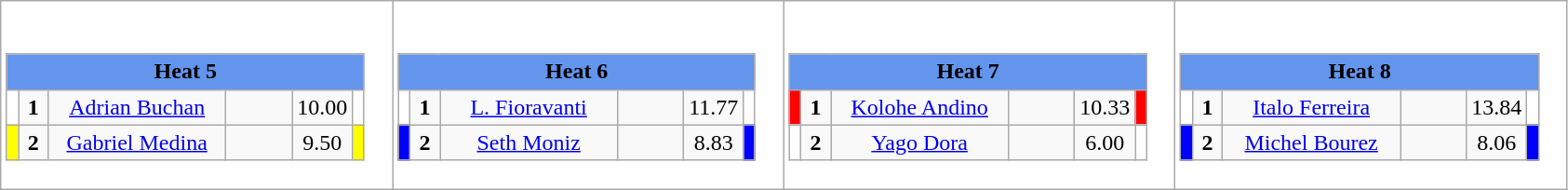<table class="wikitable" style="background:#fff;">
<tr>
<td><div><br><table class="wikitable">
<tr>
<td colspan="6"  style="text-align:center; background:#6495ed;"><strong>Heat 5</strong></td>
</tr>
<tr>
<td style="width:01px; background: #fff;"></td>
<td style="width:14px; text-align:center;"><strong>1</strong></td>
<td style="width:120px; text-align:center;"><a href='#'>Adrian Buchan</a></td>
<td style="width:40px; text-align:center;"></td>
<td style="width:20px; text-align:center;">10.00</td>
<td style="width:01px; background: #fff;"></td>
</tr>
<tr>
<td style="width:01px; background: #ff0;"></td>
<td style="width:14px; text-align:center;"><strong>2</strong></td>
<td style="width:120px; text-align:center;"><a href='#'>Gabriel Medina</a></td>
<td style="width:40px; text-align:center;"></td>
<td style="width:20px; text-align:center;">9.50</td>
<td style="width:01px; background: #ff0;"></td>
</tr>
</table>
</div></td>
<td><div><br><table class="wikitable">
<tr>
<td colspan="6"  style="text-align:center; background:#6495ed;"><strong>Heat 6</strong></td>
</tr>
<tr>
<td style="width:01px; background: #fff;"></td>
<td style="width:14px; text-align:center;"><strong>1</strong></td>
<td style="width:120px; text-align:center;"><a href='#'>L. Fioravanti</a></td>
<td style="width:40px; text-align:center;"></td>
<td style="width:20px; text-align:center;">11.77</td>
<td style="width:01px; background: #fff;"></td>
</tr>
<tr>
<td style="width:01px; background: #00f;"></td>
<td style="width:14px; text-align:center;"><strong>2</strong></td>
<td style="width:120px; text-align:center;"><a href='#'>Seth Moniz</a></td>
<td style="width:40px; text-align:center;"></td>
<td style="width:20px; text-align:center;">8.83</td>
<td style="width:01px; background: #00f;"></td>
</tr>
</table>
</div></td>
<td><div><br><table class="wikitable">
<tr>
<td colspan="6"  style="text-align:center; background:#6495ed;"><strong>Heat 7</strong></td>
</tr>
<tr>
<td style="width:01px; background: #f00;"></td>
<td style="width:14px; text-align:center;"><strong>1</strong></td>
<td style="width:120px; text-align:center;"><a href='#'>Kolohe Andino</a></td>
<td style="width:40px; text-align:center;"></td>
<td style="width:20px; text-align:center;">10.33</td>
<td style="width:01px; background: #f00;"></td>
</tr>
<tr>
<td style="width:01px; background: #fff;"></td>
<td style="width:14px; text-align:center;"><strong>2</strong></td>
<td style="width:120px; text-align:center;"><a href='#'>Yago Dora</a></td>
<td style="width:40px; text-align:center;"></td>
<td style="width:20px; text-align:center;">6.00</td>
<td style="width:01px; background: #fff;"></td>
</tr>
</table>
</div></td>
<td><div><br><table class="wikitable">
<tr>
<td colspan="6"  style="text-align:center; background:#6495ed;"><strong>Heat 8</strong></td>
</tr>
<tr>
<td style="width:01px; background: #fff;"></td>
<td style="width:14px; text-align:center;"><strong>1</strong></td>
<td style="width:120px; text-align:center;"><a href='#'>Italo Ferreira</a></td>
<td style="width:40px; text-align:center;"></td>
<td style="width:20px; text-align:center;">13.84</td>
<td style="width:01px; background: #fff;"></td>
</tr>
<tr>
<td style="width:01px; background: #00f;"></td>
<td style="width:14px; text-align:center;"><strong>2</strong></td>
<td style="width:120px; text-align:center;"><a href='#'>Michel Bourez</a></td>
<td style="width:40px; text-align:center;"></td>
<td style="width:20px; text-align:center;">8.06</td>
<td style="width:01px; background: #00f;"></td>
</tr>
</table>
</div></td>
</tr>
</table>
